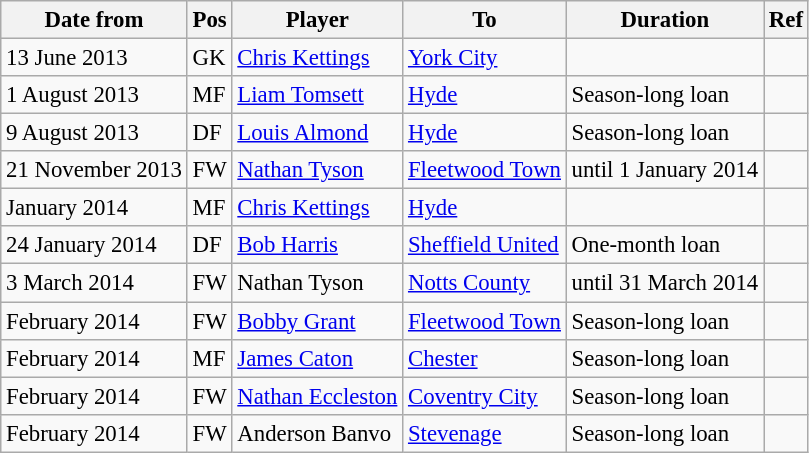<table class="wikitable" style="font-size:95%;">
<tr>
<th>Date from</th>
<th>Pos</th>
<th>Player</th>
<th>To</th>
<th>Duration</th>
<th>Ref</th>
</tr>
<tr>
<td>13 June 2013</td>
<td>GK</td>
<td> <a href='#'>Chris Kettings</a></td>
<td><a href='#'>York City</a></td>
<td></td>
<td></td>
</tr>
<tr>
<td>1 August 2013</td>
<td>MF</td>
<td> <a href='#'>Liam Tomsett</a></td>
<td><a href='#'>Hyde</a></td>
<td>Season-long loan</td>
<td></td>
</tr>
<tr>
<td>9 August 2013</td>
<td>DF</td>
<td> <a href='#'>Louis Almond</a></td>
<td><a href='#'>Hyde</a></td>
<td>Season-long loan</td>
<td></td>
</tr>
<tr>
<td>21 November 2013</td>
<td>FW</td>
<td> <a href='#'>Nathan Tyson</a></td>
<td><a href='#'>Fleetwood Town</a></td>
<td>until 1 January 2014</td>
<td></td>
</tr>
<tr>
<td>January 2014</td>
<td>MF</td>
<td> <a href='#'>Chris Kettings</a></td>
<td><a href='#'>Hyde</a></td>
<td></td>
<td></td>
</tr>
<tr>
<td>24 January 2014</td>
<td>DF</td>
<td> <a href='#'>Bob Harris</a></td>
<td><a href='#'>Sheffield United</a></td>
<td>One-month loan</td>
<td></td>
</tr>
<tr>
<td>3 March 2014</td>
<td>FW</td>
<td> Nathan Tyson</td>
<td><a href='#'>Notts County</a></td>
<td>until 31 March 2014</td>
<td></td>
</tr>
<tr>
<td>February 2014</td>
<td>FW</td>
<td> <a href='#'>Bobby Grant</a></td>
<td><a href='#'>Fleetwood Town</a></td>
<td>Season-long loan</td>
<td></td>
</tr>
<tr>
<td>February 2014</td>
<td>MF</td>
<td> <a href='#'>James Caton</a></td>
<td><a href='#'>Chester</a></td>
<td>Season-long loan</td>
<td></td>
</tr>
<tr>
<td>February 2014</td>
<td>FW</td>
<td> <a href='#'>Nathan Eccleston</a></td>
<td><a href='#'>Coventry City</a></td>
<td>Season-long loan</td>
<td></td>
</tr>
<tr>
<td>February 2014</td>
<td>FW</td>
<td> Anderson Banvo</td>
<td><a href='#'>Stevenage</a></td>
<td>Season-long loan</td>
<td></td>
</tr>
</table>
